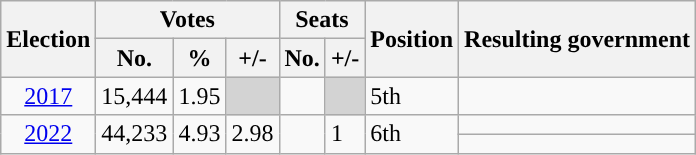<table class="wikitable">
<tr>
<th rowspan="2" style="background-color:">Election</th>
<th colspan="3" style="background-color:">Votes</th>
<th colspan="2" style="background-color:">Seats</th>
<th rowspan="2" style="background-color:">Position</th>
<th rowspan="2" style="background-color:">Resulting government</th>
</tr>
<tr>
<th style="background-color:">No.</th>
<th style="background-color:">%</th>
<th style="background-color:">+/-</th>
<th style="background-color:">No.</th>
<th style="background-color:">+/-</th>
</tr>
<tr>
<td style="text-align: center;"><a href='#'>2017</a></td>
<td>15,444</td>
<td>1.95</td>
<td bgcolor="lightgray"></td>
<td></td>
<td bgcolor="lightgray"></td>
<td>5th</td>
<td></td>
</tr>
<tr>
<td rowspan="2" style="text-align: center;"><a href='#'>2022</a></td>
<td rowspan="2">44,233</td>
<td rowspan="2">4.93</td>
<td rowspan="2"> 2.98</td>
<td rowspan="2"></td>
<td rowspan="2"> 1</td>
<td rowspan="2"> 6th</td>
<td></td>
</tr>
<tr>
<td></td>
</tr>
</table>
